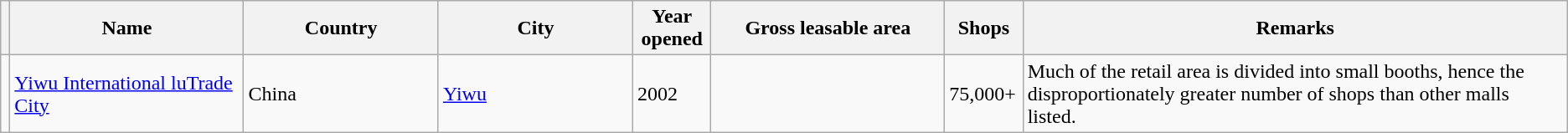<table class="wikitable sortable">
<tr>
<th></th>
<th style="width:15%;">Name</th>
<th style="width:12.5%;">Country</th>
<th style="width:12.5%;">City</th>
<th style="width:5%;">Year opened</th>
<th style="width:15%;">Gross leasable area</th>
<th style="width:5%;">Shops</th>
<th style="width:35%;" class="unsortable">Remarks</th>
</tr>
<tr style="height: 3.5em;">
<td></td>
<td><a href='#'>Yiwu International luTrade City</a></td>
<td>China</td>
<td><a href='#'>Yiwu</a></td>
<td>2002</td>
<td></td>
<td>75,000+</td>
<td>Much of the retail area is divided into small booths, hence the disproportionately greater number of shops than other malls listed.</td>
</tr>
</table>
